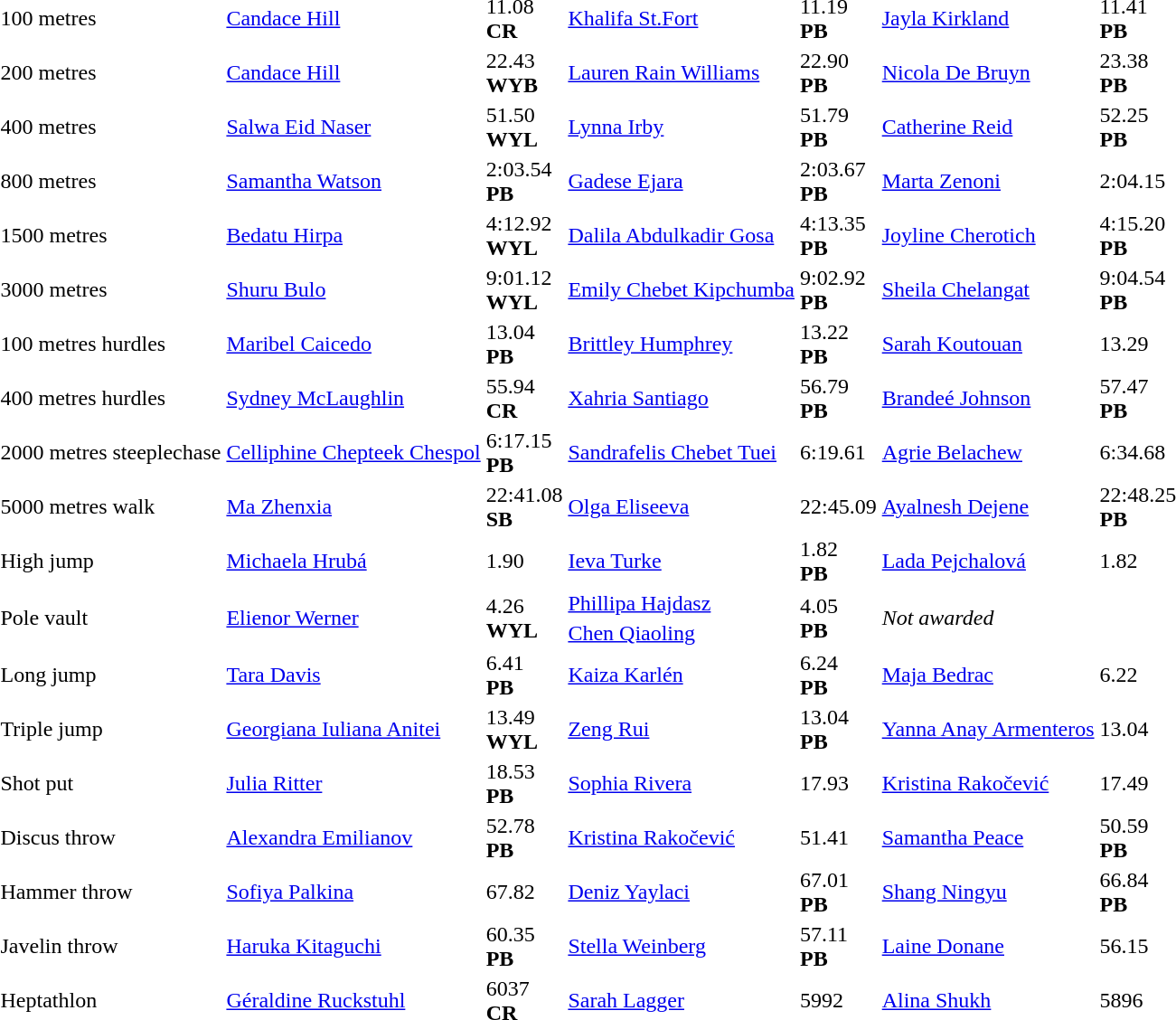<table>
<tr>
<td>100 metres<br></td>
<td><a href='#'>Candace Hill</a><br></td>
<td>11.08<br><strong>CR</strong></td>
<td><a href='#'>Khalifa St.Fort</a><br></td>
<td>11.19<br><strong>PB</strong></td>
<td><a href='#'>Jayla Kirkland</a><br></td>
<td>11.41<br><strong>PB</strong></td>
</tr>
<tr>
<td>200 metres<br></td>
<td><a href='#'>Candace Hill</a><br></td>
<td>22.43<br><strong>WYB</strong></td>
<td><a href='#'>Lauren Rain Williams</a><br></td>
<td>22.90<br><strong>PB</strong></td>
<td><a href='#'>Nicola De Bruyn</a><br></td>
<td>23.38<br><strong>PB</strong></td>
</tr>
<tr>
<td>400 metres<br></td>
<td><a href='#'>Salwa Eid Naser</a><br></td>
<td>51.50<br><strong>WYL</strong></td>
<td><a href='#'>Lynna Irby</a><br></td>
<td>51.79<br><strong>PB</strong></td>
<td><a href='#'>Catherine Reid</a><br></td>
<td>52.25<br><strong>PB</strong></td>
</tr>
<tr>
<td>800 metres<br></td>
<td><a href='#'>Samantha Watson</a><br></td>
<td>2:03.54<br><strong>PB</strong></td>
<td><a href='#'>Gadese Ejara</a><br></td>
<td>2:03.67<br><strong>PB</strong></td>
<td><a href='#'>Marta Zenoni</a><br></td>
<td>2:04.15</td>
</tr>
<tr>
<td>1500 metres<br></td>
<td><a href='#'>Bedatu Hirpa</a><br></td>
<td>4:12.92<br><strong>WYL</strong></td>
<td><a href='#'>Dalila Abdulkadir Gosa</a><br></td>
<td>4:13.35<br><strong>PB</strong></td>
<td><a href='#'>Joyline Cherotich</a><br></td>
<td>4:15.20<br><strong>PB</strong></td>
</tr>
<tr>
<td>3000 metres<br></td>
<td><a href='#'>Shuru Bulo</a><br></td>
<td>9:01.12<br><strong>WYL</strong></td>
<td><a href='#'>Emily Chebet Kipchumba</a><br></td>
<td>9:02.92<br><strong>PB</strong></td>
<td><a href='#'>Sheila Chelangat</a><br></td>
<td>9:04.54<br><strong>PB</strong></td>
</tr>
<tr>
<td>100 metres hurdles<br></td>
<td><a href='#'>Maribel Caicedo</a><br></td>
<td>13.04<br><strong>PB</strong></td>
<td><a href='#'>Brittley Humphrey</a><br></td>
<td>13.22<br><strong>PB</strong></td>
<td><a href='#'>Sarah Koutouan</a><br></td>
<td>13.29</td>
</tr>
<tr>
<td>400 metres hurdles<br></td>
<td><a href='#'>Sydney McLaughlin</a><br></td>
<td>55.94<br><strong>CR</strong></td>
<td><a href='#'>Xahria Santiago</a><br></td>
<td>56.79<br><strong>PB</strong></td>
<td><a href='#'>Brandeé Johnson</a><br></td>
<td>57.47<br><strong>PB</strong></td>
</tr>
<tr>
<td>2000 metres steeplechase<br></td>
<td><a href='#'>Celliphine Chepteek Chespol</a><br></td>
<td>6:17.15<br><strong>PB</strong></td>
<td><a href='#'>Sandrafelis Chebet Tuei</a><br></td>
<td>6:19.61</td>
<td><a href='#'>Agrie Belachew</a><br></td>
<td>6:34.68</td>
</tr>
<tr>
<td>5000 metres walk<br></td>
<td><a href='#'>Ma Zhenxia</a><br></td>
<td>22:41.08<br><strong>SB</strong></td>
<td><a href='#'>Olga Eliseeva</a><br></td>
<td>22:45.09</td>
<td><a href='#'>Ayalnesh Dejene</a><br></td>
<td>22:48.25<br><strong>PB</strong></td>
</tr>
<tr>
<td>High jump<br></td>
<td><a href='#'>Michaela Hrubá</a><br></td>
<td>1.90</td>
<td><a href='#'>Ieva Turke</a><br></td>
<td>1.82<br><strong>PB</strong></td>
<td><a href='#'>Lada Pejchalová</a><br></td>
<td>1.82</td>
</tr>
<tr>
<td rowspan=2>Pole vault<br></td>
<td rowspan=2><a href='#'>Elienor Werner</a><br></td>
<td rowspan=2>4.26<br><strong>WYL</strong></td>
<td><a href='#'>Phillipa Hajdasz</a><br></td>
<td rowspan=2>4.05<br><strong>PB</strong></td>
<td rowspan=2><em>Not awarded</em></td>
<td rowspan=2></td>
</tr>
<tr>
<td><a href='#'>Chen Qiaoling</a><br></td>
</tr>
<tr>
<td>Long jump<br></td>
<td><a href='#'>Tara Davis</a><br></td>
<td>6.41<br><strong>PB</strong></td>
<td><a href='#'>Kaiza Karlén</a><br></td>
<td>6.24<br><strong>PB</strong></td>
<td><a href='#'>Maja Bedrac</a><br></td>
<td>6.22</td>
</tr>
<tr>
<td>Triple jump<br></td>
<td><a href='#'>Georgiana Iuliana Anitei</a><br></td>
<td>13.49<br><strong>WYL</strong></td>
<td><a href='#'>Zeng Rui</a><br></td>
<td>13.04<br><strong>PB</strong></td>
<td><a href='#'>Yanna Anay Armenteros</a><br></td>
<td>13.04</td>
</tr>
<tr>
<td>Shot put<br></td>
<td><a href='#'>Julia Ritter</a><br></td>
<td>18.53<br><strong>PB</strong></td>
<td><a href='#'>Sophia Rivera</a><br></td>
<td>17.93</td>
<td><a href='#'>Kristina Rakočević</a> <br> </td>
<td>17.49</td>
</tr>
<tr>
<td>Discus throw<br></td>
<td><a href='#'>Alexandra Emilianov</a> <br> </td>
<td>52.78<br><strong>PB</strong></td>
<td><a href='#'>Kristina Rakočević</a> <br> </td>
<td>51.41</td>
<td><a href='#'>Samantha Peace</a> <br> </td>
<td>50.59<br><strong>PB</strong></td>
</tr>
<tr>
<td>Hammer throw<br></td>
<td><a href='#'>Sofiya Palkina</a><br></td>
<td>67.82</td>
<td><a href='#'>Deniz Yaylaci</a><br></td>
<td>67.01<br><strong>PB</strong></td>
<td><a href='#'>Shang Ningyu</a><br></td>
<td>66.84<br><strong>PB</strong></td>
</tr>
<tr>
<td>Javelin throw<br></td>
<td><a href='#'>Haruka Kitaguchi</a><br></td>
<td>60.35<br><strong>PB</strong></td>
<td><a href='#'>Stella Weinberg</a><br></td>
<td>57.11<br><strong>PB</strong></td>
<td><a href='#'>Laine Donane</a><br></td>
<td>56.15</td>
</tr>
<tr>
<td>Heptathlon<br></td>
<td><a href='#'>Géraldine Ruckstuhl</a><br></td>
<td>6037<br><strong>CR</strong></td>
<td><a href='#'>Sarah Lagger</a><br></td>
<td>5992</td>
<td><a href='#'>Alina Shukh</a><br></td>
<td>5896</td>
</tr>
</table>
